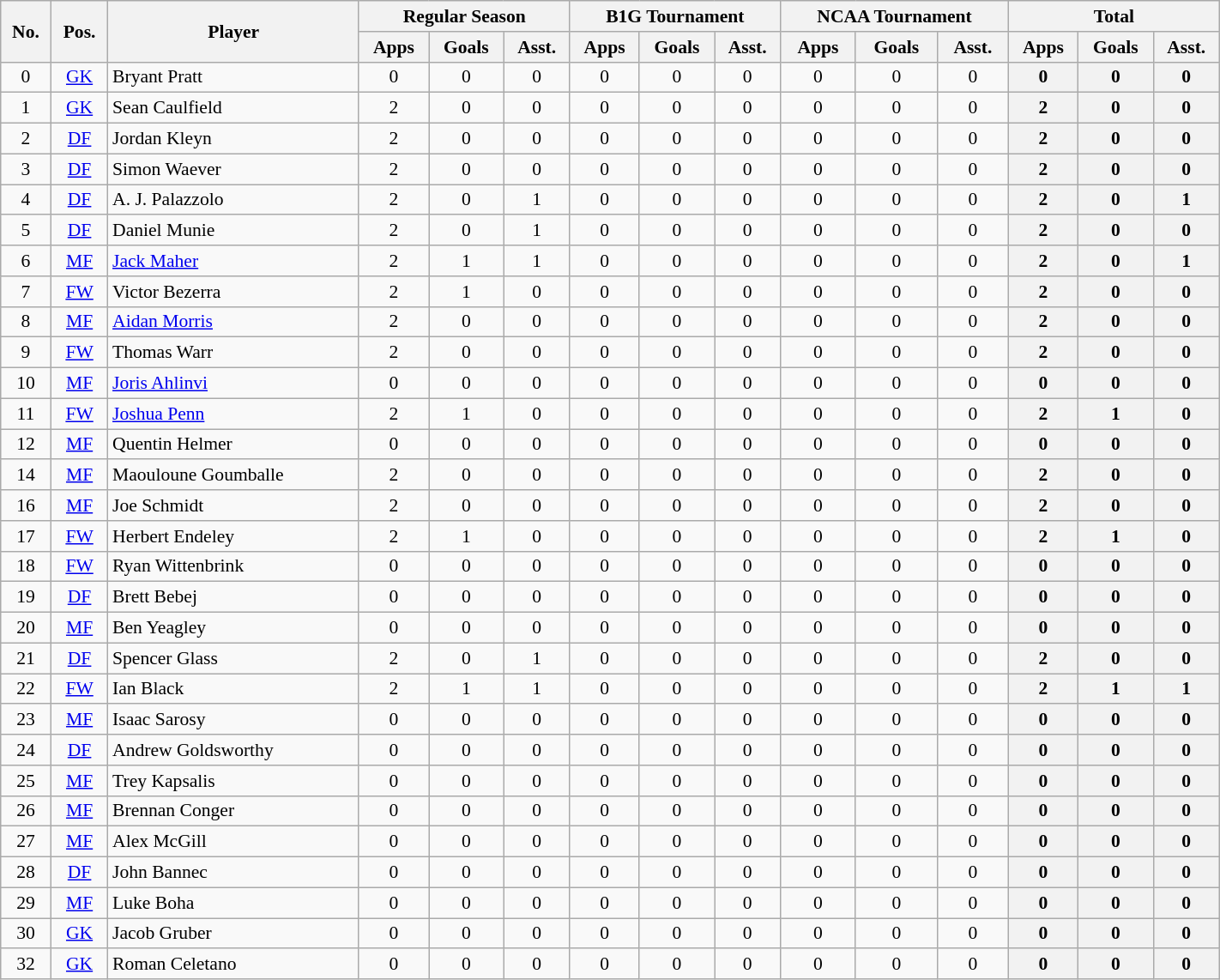<table class="wikitable" style="text-align:center; font-size:90%; width:75%;">
<tr>
<th rowspan=2>No.</th>
<th rowspan=2>Pos.</th>
<th rowspan=2>Player</th>
<th colspan="3">Regular Season</th>
<th colspan="3">B1G Tournament</th>
<th colspan="3">NCAA Tournament</th>
<th colspan="3">Total</th>
</tr>
<tr>
<th>Apps</th>
<th>Goals</th>
<th>Asst.</th>
<th>Apps</th>
<th>Goals</th>
<th>Asst.</th>
<th>Apps</th>
<th>Goals</th>
<th>Asst.</th>
<th>Apps</th>
<th>Goals</th>
<th>Asst.</th>
</tr>
<tr>
<td>0</td>
<td><a href='#'>GK</a></td>
<td align="left"> Bryant Pratt</td>
<td>0</td>
<td>0</td>
<td>0</td>
<td>0</td>
<td>0</td>
<td>0</td>
<td>0</td>
<td>0</td>
<td>0</td>
<th>0</th>
<th>0</th>
<th>0</th>
</tr>
<tr>
<td>1</td>
<td><a href='#'>GK</a></td>
<td align="left"> Sean Caulfield</td>
<td>2</td>
<td>0</td>
<td>0</td>
<td>0</td>
<td>0</td>
<td>0</td>
<td>0</td>
<td>0</td>
<td>0</td>
<th>2</th>
<th>0</th>
<th>0</th>
</tr>
<tr>
<td>2</td>
<td><a href='#'>DF</a></td>
<td align="left"> Jordan Kleyn</td>
<td>2</td>
<td>0</td>
<td>0</td>
<td>0</td>
<td>0</td>
<td>0</td>
<td>0</td>
<td>0</td>
<td>0</td>
<th>2</th>
<th>0</th>
<th>0</th>
</tr>
<tr>
<td>3</td>
<td><a href='#'>DF</a></td>
<td align="left"> Simon Waever</td>
<td>2</td>
<td>0</td>
<td>0</td>
<td>0</td>
<td>0</td>
<td>0</td>
<td>0</td>
<td>0</td>
<td>0</td>
<th>2</th>
<th>0</th>
<th>0</th>
</tr>
<tr>
<td>4</td>
<td><a href='#'>DF</a></td>
<td align="left"> A. J. Palazzolo</td>
<td>2</td>
<td>0</td>
<td>1</td>
<td>0</td>
<td>0</td>
<td>0</td>
<td>0</td>
<td>0</td>
<td>0</td>
<th>2</th>
<th>0</th>
<th>1</th>
</tr>
<tr>
<td>5</td>
<td><a href='#'>DF</a></td>
<td align="left"> Daniel Munie</td>
<td>2</td>
<td>0</td>
<td>1</td>
<td>0</td>
<td>0</td>
<td>0</td>
<td>0</td>
<td>0</td>
<td>0</td>
<th>2</th>
<th>0</th>
<th>0</th>
</tr>
<tr>
<td>6</td>
<td><a href='#'>MF</a></td>
<td align="left"> <a href='#'>Jack Maher</a></td>
<td>2</td>
<td>1</td>
<td>1</td>
<td>0</td>
<td>0</td>
<td>0</td>
<td>0</td>
<td>0</td>
<td>0</td>
<th>2</th>
<th>0</th>
<th>1</th>
</tr>
<tr>
<td>7</td>
<td><a href='#'>FW</a></td>
<td align="left"> Victor Bezerra</td>
<td>2</td>
<td>1</td>
<td>0</td>
<td>0</td>
<td>0</td>
<td>0</td>
<td>0</td>
<td>0</td>
<td>0</td>
<th>2</th>
<th>0</th>
<th>0</th>
</tr>
<tr>
<td>8</td>
<td><a href='#'>MF</a></td>
<td align="left"> <a href='#'>Aidan Morris</a></td>
<td>2</td>
<td>0</td>
<td>0</td>
<td>0</td>
<td>0</td>
<td>0</td>
<td>0</td>
<td>0</td>
<td>0</td>
<th>2</th>
<th>0</th>
<th>0</th>
</tr>
<tr>
<td>9</td>
<td><a href='#'>FW</a></td>
<td align="left"> Thomas Warr</td>
<td>2</td>
<td>0</td>
<td>0</td>
<td>0</td>
<td>0</td>
<td>0</td>
<td>0</td>
<td>0</td>
<td>0</td>
<th>2</th>
<th>0</th>
<th>0</th>
</tr>
<tr>
<td>10</td>
<td><a href='#'>MF</a></td>
<td align="left"> <a href='#'>Joris Ahlinvi</a></td>
<td>0</td>
<td>0</td>
<td>0</td>
<td>0</td>
<td>0</td>
<td>0</td>
<td>0</td>
<td>0</td>
<td>0</td>
<th>0</th>
<th>0</th>
<th>0</th>
</tr>
<tr>
<td>11</td>
<td><a href='#'>FW</a></td>
<td align="left"> <a href='#'>Joshua Penn</a></td>
<td>2</td>
<td>1</td>
<td>0</td>
<td>0</td>
<td>0</td>
<td>0</td>
<td>0</td>
<td>0</td>
<td>0</td>
<th>2</th>
<th>1</th>
<th>0</th>
</tr>
<tr>
<td>12</td>
<td><a href='#'>MF</a></td>
<td align="left"> Quentin Helmer</td>
<td>0</td>
<td>0</td>
<td>0</td>
<td>0</td>
<td>0</td>
<td>0</td>
<td>0</td>
<td>0</td>
<td>0</td>
<th>0</th>
<th>0</th>
<th>0</th>
</tr>
<tr>
<td>14</td>
<td><a href='#'>MF</a></td>
<td align="left"> Maouloune Goumballe</td>
<td>2</td>
<td>0</td>
<td>0</td>
<td>0</td>
<td>0</td>
<td>0</td>
<td>0</td>
<td>0</td>
<td>0</td>
<th>2</th>
<th>0</th>
<th>0</th>
</tr>
<tr>
<td>16</td>
<td><a href='#'>MF</a></td>
<td align="left"> Joe Schmidt</td>
<td>2</td>
<td>0</td>
<td>0</td>
<td>0</td>
<td>0</td>
<td>0</td>
<td>0</td>
<td>0</td>
<td>0</td>
<th>2</th>
<th>0</th>
<th>0</th>
</tr>
<tr>
<td>17</td>
<td><a href='#'>FW</a></td>
<td align="left"> Herbert Endeley</td>
<td>2</td>
<td>1</td>
<td>0</td>
<td>0</td>
<td>0</td>
<td>0</td>
<td>0</td>
<td>0</td>
<td>0</td>
<th>2</th>
<th>1</th>
<th>0</th>
</tr>
<tr>
<td>18</td>
<td><a href='#'>FW</a></td>
<td align="left"> Ryan Wittenbrink</td>
<td>0</td>
<td>0</td>
<td>0</td>
<td>0</td>
<td>0</td>
<td>0</td>
<td>0</td>
<td>0</td>
<td>0</td>
<th>0</th>
<th>0</th>
<th>0</th>
</tr>
<tr>
<td>19</td>
<td><a href='#'>DF</a></td>
<td align="left"> Brett Bebej</td>
<td>0</td>
<td>0</td>
<td>0</td>
<td>0</td>
<td>0</td>
<td>0</td>
<td>0</td>
<td>0</td>
<td>0</td>
<th>0</th>
<th>0</th>
<th>0</th>
</tr>
<tr>
<td>20</td>
<td><a href='#'>MF</a></td>
<td align="left"> Ben Yeagley</td>
<td>0</td>
<td>0</td>
<td>0</td>
<td>0</td>
<td>0</td>
<td>0</td>
<td>0</td>
<td>0</td>
<td>0</td>
<th>0</th>
<th>0</th>
<th>0</th>
</tr>
<tr>
<td>21</td>
<td><a href='#'>DF</a></td>
<td align="left"> Spencer Glass</td>
<td>2</td>
<td>0</td>
<td>1</td>
<td>0</td>
<td>0</td>
<td>0</td>
<td>0</td>
<td>0</td>
<td>0</td>
<th>2</th>
<th>0</th>
<th>0</th>
</tr>
<tr>
<td>22</td>
<td><a href='#'>FW</a></td>
<td align="left"> Ian Black</td>
<td>2</td>
<td>1</td>
<td>1</td>
<td>0</td>
<td>0</td>
<td>0</td>
<td>0</td>
<td>0</td>
<td>0</td>
<th>2</th>
<th>1</th>
<th>1</th>
</tr>
<tr>
<td>23</td>
<td><a href='#'>MF</a></td>
<td align="left"> Isaac Sarosy</td>
<td>0</td>
<td>0</td>
<td>0</td>
<td>0</td>
<td>0</td>
<td>0</td>
<td>0</td>
<td>0</td>
<td>0</td>
<th>0</th>
<th>0</th>
<th>0</th>
</tr>
<tr>
<td>24</td>
<td><a href='#'>DF</a></td>
<td align="left"> Andrew Goldsworthy</td>
<td>0</td>
<td>0</td>
<td>0</td>
<td>0</td>
<td>0</td>
<td>0</td>
<td>0</td>
<td>0</td>
<td>0</td>
<th>0</th>
<th>0</th>
<th>0</th>
</tr>
<tr>
<td>25</td>
<td><a href='#'>MF</a></td>
<td align="left"> Trey Kapsalis</td>
<td>0</td>
<td>0</td>
<td>0</td>
<td>0</td>
<td>0</td>
<td>0</td>
<td>0</td>
<td>0</td>
<td>0</td>
<th>0</th>
<th>0</th>
<th>0</th>
</tr>
<tr>
<td>26</td>
<td><a href='#'>MF</a></td>
<td align="left"> Brennan Conger</td>
<td>0</td>
<td>0</td>
<td>0</td>
<td>0</td>
<td>0</td>
<td>0</td>
<td>0</td>
<td>0</td>
<td>0</td>
<th>0</th>
<th>0</th>
<th>0</th>
</tr>
<tr>
<td>27</td>
<td><a href='#'>MF</a></td>
<td align="left"> Alex McGill</td>
<td>0</td>
<td>0</td>
<td>0</td>
<td>0</td>
<td>0</td>
<td>0</td>
<td>0</td>
<td>0</td>
<td>0</td>
<th>0</th>
<th>0</th>
<th>0</th>
</tr>
<tr>
<td>28</td>
<td><a href='#'>DF</a></td>
<td align="left"> John Bannec</td>
<td>0</td>
<td>0</td>
<td>0</td>
<td>0</td>
<td>0</td>
<td>0</td>
<td>0</td>
<td>0</td>
<td>0</td>
<th>0</th>
<th>0</th>
<th>0</th>
</tr>
<tr>
<td>29</td>
<td><a href='#'>MF</a></td>
<td align="left"> Luke Boha</td>
<td>0</td>
<td>0</td>
<td>0</td>
<td>0</td>
<td>0</td>
<td>0</td>
<td>0</td>
<td>0</td>
<td>0</td>
<th>0</th>
<th>0</th>
<th>0</th>
</tr>
<tr>
<td>30</td>
<td><a href='#'>GK</a></td>
<td align="left"> Jacob Gruber</td>
<td>0</td>
<td>0</td>
<td>0</td>
<td>0</td>
<td>0</td>
<td>0</td>
<td>0</td>
<td>0</td>
<td>0</td>
<th>0</th>
<th>0</th>
<th>0</th>
</tr>
<tr>
<td>32</td>
<td><a href='#'>GK</a></td>
<td align="left"> Roman Celetano</td>
<td>0</td>
<td>0</td>
<td>0</td>
<td>0</td>
<td>0</td>
<td>0</td>
<td>0</td>
<td>0</td>
<td>0</td>
<th>0</th>
<th>0</th>
<th>0</th>
</tr>
</table>
